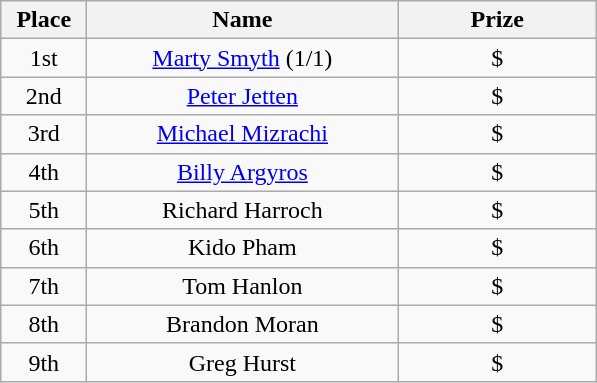<table class="wikitable">
<tr>
<th width="50">Place</th>
<th width="200">Name</th>
<th width="125">Prize</th>
</tr>
<tr>
<td align = "center">1st</td>
<td align = "center"><a href='#'>Marty Smyth</a> (1/1)</td>
<td align = "center">$</td>
</tr>
<tr>
<td align = "center">2nd</td>
<td align = "center"><a href='#'>Peter Jetten</a></td>
<td align = "center">$</td>
</tr>
<tr>
<td align = "center">3rd</td>
<td align = "center"><a href='#'>Michael Mizrachi</a></td>
<td align = "center">$</td>
</tr>
<tr>
<td align = "center">4th</td>
<td align = "center"><a href='#'>Billy Argyros</a></td>
<td align = "center">$</td>
</tr>
<tr>
<td align = "center">5th</td>
<td align = "center">Richard Harroch</td>
<td align = "center">$</td>
</tr>
<tr>
<td align = "center">6th</td>
<td align = "center">Kido Pham</td>
<td align = "center">$</td>
</tr>
<tr>
<td align = "center">7th</td>
<td align = "center">Tom Hanlon</td>
<td align = "center">$</td>
</tr>
<tr>
<td align = "center">8th</td>
<td align = "center">Brandon Moran</td>
<td align = "center">$</td>
</tr>
<tr>
<td align = "center">9th</td>
<td align = "center">Greg Hurst</td>
<td align = "center">$</td>
</tr>
</table>
